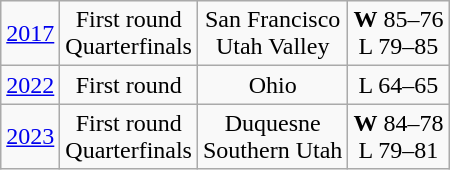<table class="wikitable">
<tr align="center">
<td><a href='#'>2017</a></td>
<td>First round<br>Quarterfinals</td>
<td>San Francisco<br>Utah Valley</td>
<td><strong>W</strong> 85–76<br>L 79–85</td>
</tr>
<tr align="center">
<td><a href='#'>2022</a></td>
<td>First round</td>
<td>Ohio</td>
<td>L 64–65</td>
</tr>
<tr align="center">
<td><a href='#'>2023</a></td>
<td>First round<br>Quarterfinals</td>
<td>Duquesne<br>Southern Utah</td>
<td><strong>W</strong> 84–78<br>L 79–81</td>
</tr>
</table>
